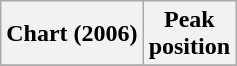<table class="wikitable plainrowheaders" style="text-align:center">
<tr>
<th>Chart (2006)</th>
<th>Peak<br>position</th>
</tr>
<tr>
</tr>
</table>
